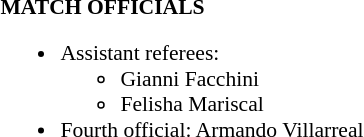<table style="width:100%; font-size:90%;">
<tr>
<td style="width:50%; vertical-align:top;"><br><strong>MATCH OFFICIALS</strong><ul><li>Assistant referees:<ul><li>Gianni Facchini</li><li>Felisha Mariscal</li></ul></li><li>Fourth official: Armando Villarreal</li></ul></td>
</tr>
</table>
